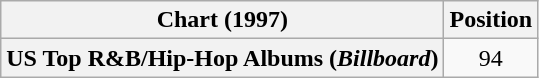<table class="wikitable plainrowheaders" style="text-align:center">
<tr>
<th scope="col">Chart (1997)</th>
<th scope="col">Position</th>
</tr>
<tr>
<th scope="row">US Top R&B/Hip-Hop Albums (<em>Billboard</em>)</th>
<td>94</td>
</tr>
</table>
